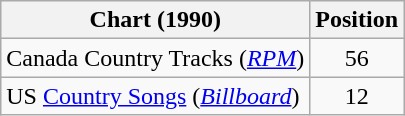<table class="wikitable sortable">
<tr>
<th scope="col">Chart (1990)</th>
<th scope="col">Position</th>
</tr>
<tr>
<td>Canada Country Tracks (<em><a href='#'>RPM</a></em>)</td>
<td align="center">56</td>
</tr>
<tr>
<td>US <a href='#'>Country Songs</a> (<em><a href='#'>Billboard</a></em>)</td>
<td align="center">12</td>
</tr>
</table>
